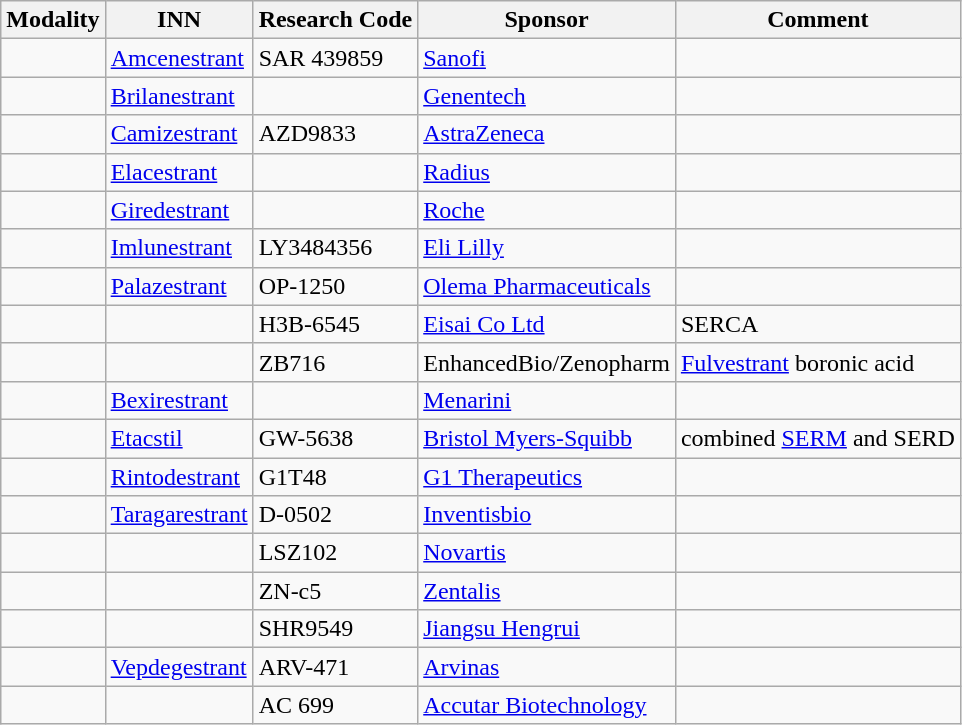<table class="wikitable">
<tr>
<th>Modality</th>
<th>INN</th>
<th>Research Code</th>
<th>Sponsor</th>
<th>Comment</th>
</tr>
<tr>
<td></td>
<td><a href='#'>Amcenestrant</a></td>
<td>SAR 439859</td>
<td><a href='#'>Sanofi</a></td>
<td></td>
</tr>
<tr>
<td></td>
<td><a href='#'>Brilanestrant</a></td>
<td></td>
<td><a href='#'>Genentech</a></td>
<td></td>
</tr>
<tr>
<td></td>
<td><a href='#'>Camizestrant</a></td>
<td>AZD9833</td>
<td><a href='#'>AstraZeneca</a></td>
<td></td>
</tr>
<tr>
<td></td>
<td><a href='#'>Elacestrant</a></td>
<td></td>
<td><a href='#'>Radius</a></td>
<td></td>
</tr>
<tr>
<td></td>
<td><a href='#'>Giredestrant</a></td>
<td></td>
<td><a href='#'>Roche</a></td>
<td></td>
</tr>
<tr>
<td></td>
<td><a href='#'>Imlunestrant</a></td>
<td>LY3484356</td>
<td><a href='#'>Eli Lilly</a></td>
<td></td>
</tr>
<tr>
<td></td>
<td><a href='#'>Palazestrant</a></td>
<td>OP-1250</td>
<td><a href='#'>Olema Pharmaceuticals</a></td>
<td></td>
</tr>
<tr>
<td></td>
<td></td>
<td>H3B-6545</td>
<td><a href='#'>Eisai Co Ltd</a></td>
<td>SERCA</td>
</tr>
<tr>
<td></td>
<td></td>
<td>ZB716</td>
<td>EnhancedBio/Zenopharm</td>
<td><a href='#'>Fulvestrant</a> boronic acid</td>
</tr>
<tr>
<td></td>
<td><a href='#'>Bexirestrant</a></td>
<td></td>
<td><a href='#'>Menarini</a></td>
<td></td>
</tr>
<tr>
<td></td>
<td><a href='#'>Etacstil</a></td>
<td>GW-5638</td>
<td><a href='#'>Bristol Myers-Squibb</a></td>
<td>combined <a href='#'>SERM</a> and SERD</td>
</tr>
<tr>
<td></td>
<td><a href='#'>Rintodestrant</a></td>
<td>G1T48</td>
<td><a href='#'>G1 Therapeutics</a></td>
<td></td>
</tr>
<tr>
<td></td>
<td><a href='#'>Taragarestrant</a></td>
<td>D-0502</td>
<td><a href='#'>Inventisbio</a></td>
<td></td>
</tr>
<tr>
<td></td>
<td></td>
<td>LSZ102</td>
<td><a href='#'>Novartis</a></td>
<td></td>
</tr>
<tr>
<td></td>
<td></td>
<td>ZN-c5</td>
<td><a href='#'>Zentalis</a></td>
<td></td>
</tr>
<tr>
<td></td>
<td></td>
<td>SHR9549</td>
<td><a href='#'>Jiangsu Hengrui</a></td>
<td></td>
</tr>
<tr>
<td></td>
<td><a href='#'>Vepdegestrant</a></td>
<td>ARV-471</td>
<td><a href='#'>Arvinas</a></td>
<td></td>
</tr>
<tr>
<td></td>
<td></td>
<td>AC 699</td>
<td><a href='#'>Accutar Biotechnology</a></td>
<td></td>
</tr>
</table>
